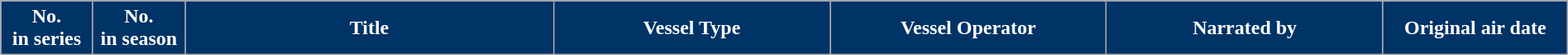<table class="wikitable plainrowheaders" style="width:100%; margin:auto;">
<tr>
<th scope="col" style="background-color: #003366; color: #ffffff;" width="5%">No.<br>in series</th>
<th scope="col" style="background-color: #003366; color: #ffffff;" width="5%">No.<br>in season</th>
<th scope="col" style="background-color: #003366; color: #ffffff;" width="20%">Title</th>
<th scope="col" style="background-color: #003366; color: #ffffff;" width="15%">Vessel Type</th>
<th scope="col" style="background-color: #003366; color: #ffffff;" width="15%">Vessel Operator</th>
<th scope="col" style="background-color: #003366; color: #ffffff;" width="15%">Narrated by</th>
<th scope="col" style="background-color: #003366; color: #ffffff;" width="10%">Original air date<br>




</th>
</tr>
</table>
